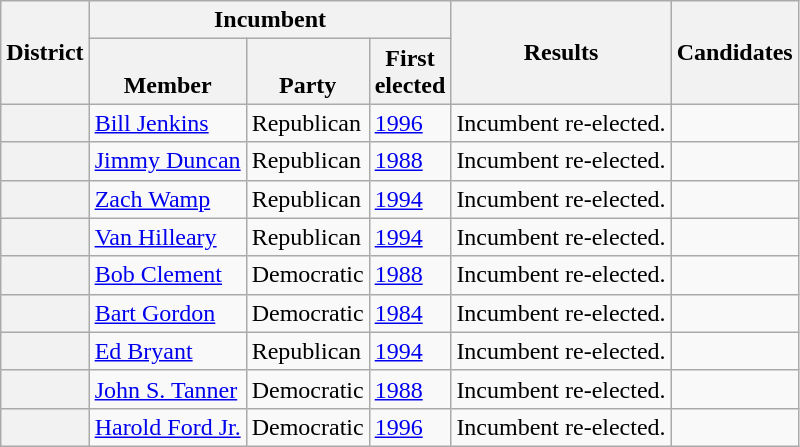<table class="wikitable sortable">
<tr>
<th rowspan=2>District</th>
<th colspan=3>Incumbent</th>
<th rowspan=2>Results</th>
<th rowspan=2 class="unsortable">Candidates</th>
</tr>
<tr valign=bottom>
<th>Member</th>
<th>Party</th>
<th>First<br>elected</th>
</tr>
<tr>
<th></th>
<td><a href='#'>Bill Jenkins</a></td>
<td>Republican</td>
<td><a href='#'>1996</a></td>
<td>Incumbent re-elected.</td>
<td nowrap></td>
</tr>
<tr>
<th></th>
<td><a href='#'>Jimmy Duncan</a></td>
<td>Republican</td>
<td><a href='#'>1988</a></td>
<td>Incumbent re-elected.</td>
<td nowrap></td>
</tr>
<tr>
<th></th>
<td><a href='#'>Zach Wamp</a></td>
<td>Republican</td>
<td><a href='#'>1994</a></td>
<td>Incumbent re-elected.</td>
<td nowrap></td>
</tr>
<tr>
<th></th>
<td><a href='#'>Van Hilleary</a></td>
<td>Republican</td>
<td><a href='#'>1994</a></td>
<td>Incumbent re-elected.</td>
<td nowrap></td>
</tr>
<tr>
<th></th>
<td><a href='#'>Bob Clement</a></td>
<td>Democratic</td>
<td><a href='#'>1988</a></td>
<td>Incumbent re-elected.</td>
<td nowrap></td>
</tr>
<tr>
<th></th>
<td><a href='#'>Bart Gordon</a></td>
<td>Democratic</td>
<td><a href='#'>1984</a></td>
<td>Incumbent re-elected.</td>
<td nowrap></td>
</tr>
<tr>
<th></th>
<td><a href='#'>Ed Bryant</a></td>
<td>Republican</td>
<td><a href='#'>1994</a></td>
<td>Incumbent re-elected.</td>
<td nowrap></td>
</tr>
<tr>
<th></th>
<td><a href='#'>John S. Tanner</a></td>
<td>Democratic</td>
<td><a href='#'>1988</a></td>
<td>Incumbent re-elected.</td>
<td nowrap></td>
</tr>
<tr>
<th></th>
<td><a href='#'>Harold Ford Jr.</a></td>
<td>Democratic</td>
<td><a href='#'>1996</a></td>
<td>Incumbent re-elected.</td>
<td nowrap></td>
</tr>
</table>
